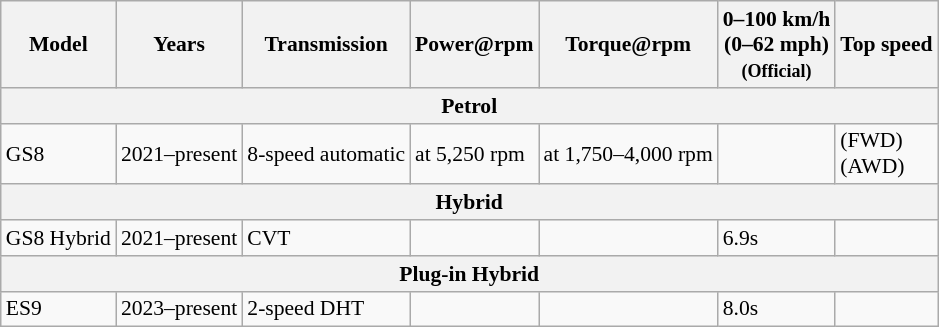<table class="wikitable sortable collapsible" style="text-align:left; font-size:90%;">
<tr>
<th>Model</th>
<th>Years</th>
<th>Transmission</th>
<th>Power@rpm</th>
<th>Torque@rpm</th>
<th>0–100 km/h<br>(0–62 mph)<br><small>(Official)</small></th>
<th>Top speed</th>
</tr>
<tr>
<th colspan=7>Petrol</th>
</tr>
<tr>
<td>GS8</td>
<td>2021–present</td>
<td>8-speed automatic</td>
<td> at 5,250 rpm</td>
<td> at 1,750–4,000 rpm</td>
<td></td>
<td> (FWD)<br> (AWD)</td>
</tr>
<tr>
<th colspan=7>Hybrid</th>
</tr>
<tr>
<td>GS8 Hybrid</td>
<td>2021–present</td>
<td>CVT</td>
<td></td>
<td></td>
<td>6.9s</td>
<td></td>
</tr>
<tr>
<th colspan=7>Plug-in Hybrid</th>
</tr>
<tr>
<td>ES9</td>
<td>2023–present</td>
<td>2-speed DHT</td>
<td></td>
<td></td>
<td>8.0s</td>
<td></td>
</tr>
</table>
